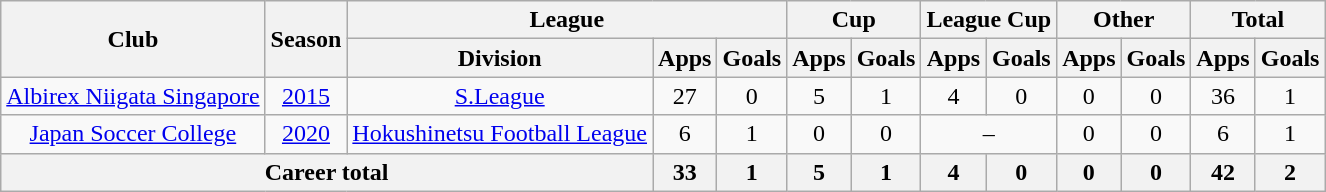<table class="wikitable" style="text-align: center">
<tr>
<th rowspan="2">Club</th>
<th rowspan="2">Season</th>
<th colspan="3">League</th>
<th colspan="2">Cup</th>
<th colspan="2">League Cup</th>
<th colspan="2">Other</th>
<th colspan="2">Total</th>
</tr>
<tr>
<th>Division</th>
<th>Apps</th>
<th>Goals</th>
<th>Apps</th>
<th>Goals</th>
<th>Apps</th>
<th>Goals</th>
<th>Apps</th>
<th>Goals</th>
<th>Apps</th>
<th>Goals</th>
</tr>
<tr>
<td><a href='#'>Albirex Niigata Singapore</a></td>
<td><a href='#'>2015</a></td>
<td><a href='#'>S.League</a></td>
<td>27</td>
<td>0</td>
<td>5</td>
<td>1</td>
<td>4</td>
<td>0</td>
<td>0</td>
<td>0</td>
<td>36</td>
<td>1</td>
</tr>
<tr>
<td><a href='#'>Japan Soccer College</a></td>
<td><a href='#'>2020</a></td>
<td><a href='#'>Hokushinetsu Football League</a></td>
<td>6</td>
<td>1</td>
<td>0</td>
<td>0</td>
<td colspan="2">–</td>
<td>0</td>
<td>0</td>
<td>6</td>
<td>1</td>
</tr>
<tr>
<th colspan=3>Career total</th>
<th>33</th>
<th>1</th>
<th>5</th>
<th>1</th>
<th>4</th>
<th>0</th>
<th>0</th>
<th>0</th>
<th>42</th>
<th>2</th>
</tr>
</table>
